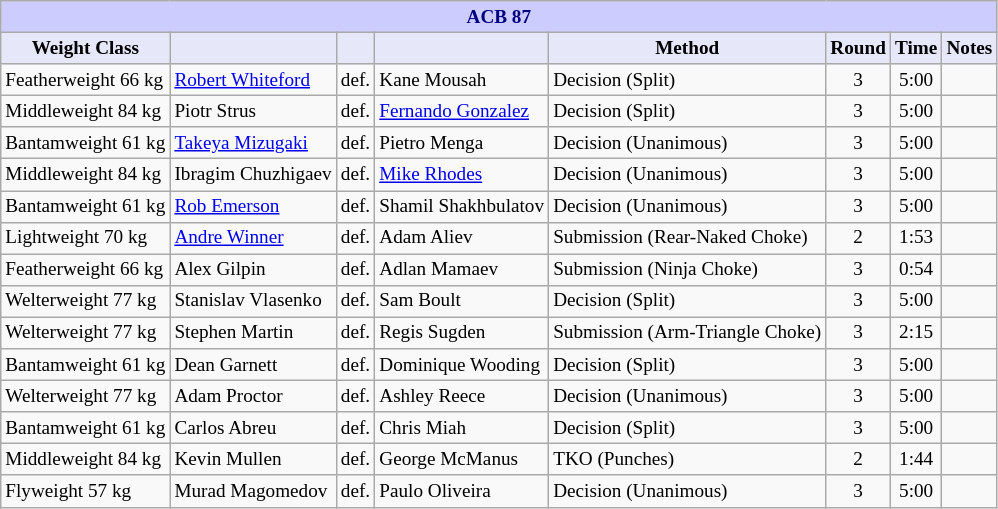<table class="wikitable" style="font-size: 80%;">
<tr>
<th colspan="8" style="background-color: #ccf; color: #000080; text-align: center;"><strong>ACB 87</strong></th>
</tr>
<tr>
<th colspan="1" style="background-color: #E6E8FA; color: #000000; text-align: center;">Weight Class</th>
<th colspan="1" style="background-color: #E6E8FA; color: #000000; text-align: center;"></th>
<th colspan="1" style="background-color: #E6E8FA; color: #000000; text-align: center;"></th>
<th colspan="1" style="background-color: #E6E8FA; color: #000000; text-align: center;"></th>
<th colspan="1" style="background-color: #E6E8FA; color: #000000; text-align: center;">Method</th>
<th colspan="1" style="background-color: #E6E8FA; color: #000000; text-align: center;">Round</th>
<th colspan="1" style="background-color: #E6E8FA; color: #000000; text-align: center;">Time</th>
<th colspan="1" style="background-color: #E6E8FA; color: #000000; text-align: center;">Notes</th>
</tr>
<tr>
<td>Featherweight 66 kg</td>
<td> <a href='#'>Robert Whiteford</a></td>
<td>def.</td>
<td> Kane Mousah</td>
<td>Decision (Split)</td>
<td align=center>3</td>
<td align=center>5:00</td>
<td></td>
</tr>
<tr>
<td>Middleweight 84 kg</td>
<td> Piotr Strus</td>
<td>def.</td>
<td> <a href='#'>Fernando Gonzalez</a></td>
<td>Decision (Split)</td>
<td align=center>3</td>
<td align=center>5:00</td>
<td></td>
</tr>
<tr>
<td>Bantamweight 61 kg</td>
<td> <a href='#'>Takeya Mizugaki</a></td>
<td>def.</td>
<td> Pietro Menga</td>
<td>Decision (Unanimous)</td>
<td align=center>3</td>
<td align=center>5:00</td>
<td></td>
</tr>
<tr>
<td>Middleweight 84 kg</td>
<td> Ibragim Chuzhigaev</td>
<td>def.</td>
<td> <a href='#'>Mike Rhodes</a></td>
<td>Decision (Unanimous)</td>
<td align=center>3</td>
<td align=center>5:00</td>
<td></td>
</tr>
<tr>
<td>Bantamweight 61 kg</td>
<td> <a href='#'>Rob Emerson</a></td>
<td>def.</td>
<td> Shamil Shakhbulatov</td>
<td>Decision (Unanimous)</td>
<td align=center>3</td>
<td align=center>5:00</td>
<td></td>
</tr>
<tr>
<td>Lightweight 70 kg</td>
<td> <a href='#'>Andre Winner</a></td>
<td>def.</td>
<td> Adam Aliev</td>
<td>Submission (Rear-Naked Choke)</td>
<td align=center>2</td>
<td align=center>1:53</td>
<td></td>
</tr>
<tr>
<td>Featherweight 66 kg</td>
<td> Alex Gilpin</td>
<td>def.</td>
<td> Adlan Mamaev</td>
<td>Submission (Ninja Choke)</td>
<td align=center>3</td>
<td align=center>0:54</td>
<td></td>
</tr>
<tr>
<td>Welterweight 77 kg</td>
<td> Stanislav Vlasenko</td>
<td>def.</td>
<td> Sam Boult</td>
<td>Decision (Split)</td>
<td align=center>3</td>
<td align=center>5:00</td>
<td></td>
</tr>
<tr>
<td>Welterweight 77 kg</td>
<td> Stephen Martin</td>
<td>def.</td>
<td> Regis Sugden</td>
<td>Submission (Arm-Triangle Choke)</td>
<td align=center>3</td>
<td align=center>2:15</td>
<td></td>
</tr>
<tr>
<td>Bantamweight 61 kg</td>
<td> Dean Garnett</td>
<td>def.</td>
<td> Dominique Wooding</td>
<td>Decision (Split)</td>
<td align=center>3</td>
<td align=center>5:00</td>
<td></td>
</tr>
<tr>
<td>Welterweight 77 kg</td>
<td> Adam Proctor</td>
<td>def.</td>
<td> Ashley Reece</td>
<td>Decision (Unanimous)</td>
<td align=center>3</td>
<td align=center>5:00</td>
<td></td>
</tr>
<tr>
<td>Bantamweight 61 kg</td>
<td> Carlos Abreu</td>
<td>def.</td>
<td> Chris Miah</td>
<td>Decision (Split)</td>
<td align=center>3</td>
<td align=center>5:00</td>
<td></td>
</tr>
<tr>
<td>Middleweight 84 kg</td>
<td> Kevin Mullen</td>
<td>def.</td>
<td> George McManus</td>
<td>TKO (Punches)</td>
<td align=center>2</td>
<td align=center>1:44</td>
<td></td>
</tr>
<tr>
<td>Flyweight 57 kg</td>
<td> Murad Magomedov</td>
<td>def.</td>
<td> Paulo Oliveira</td>
<td>Decision (Unanimous)</td>
<td align=center>3</td>
<td align=center>5:00</td>
<td></td>
</tr>
</table>
